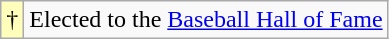<table class="wikitable">
<tr>
<td style="background-color: #ffffbb">†</td>
<td>Elected to the <a href='#'>Baseball Hall of Fame</a></td>
</tr>
</table>
